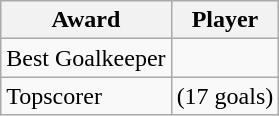<table class="wikitable">
<tr>
<th>Award</th>
<th>Player</th>
</tr>
<tr>
<td>Best Goalkeeper</td>
<td></td>
</tr>
<tr>
<td>Topscorer</td>
<td> (17 goals)</td>
</tr>
</table>
